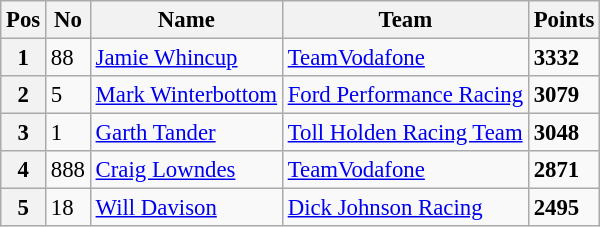<table class="wikitable" style="font-size: 95%;">
<tr>
<th>Pos</th>
<th>No</th>
<th>Name</th>
<th>Team</th>
<th>Points</th>
</tr>
<tr>
<th>1</th>
<td>88</td>
<td><a href='#'>Jamie Whincup</a></td>
<td><a href='#'>TeamVodafone</a></td>
<td><strong>3332</strong></td>
</tr>
<tr>
<th>2</th>
<td>5</td>
<td><a href='#'>Mark Winterbottom</a></td>
<td><a href='#'>Ford Performance Racing</a></td>
<td><strong>3079</strong></td>
</tr>
<tr>
<th>3</th>
<td>1</td>
<td><a href='#'>Garth Tander</a></td>
<td><a href='#'>Toll Holden Racing Team</a></td>
<td><strong>3048</strong></td>
</tr>
<tr>
<th>4</th>
<td>888</td>
<td><a href='#'>Craig Lowndes</a></td>
<td><a href='#'>TeamVodafone</a></td>
<td><strong>2871</strong></td>
</tr>
<tr>
<th>5</th>
<td>18</td>
<td><a href='#'>Will Davison</a></td>
<td><a href='#'>Dick Johnson Racing</a></td>
<td><strong>2495</strong></td>
</tr>
</table>
